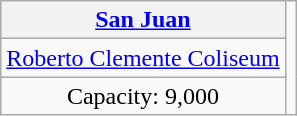<table class="wikitable" style="text-align:center;">
<tr>
<th><a href='#'>San Juan</a></th>
<td rowspan="4"><br></td>
</tr>
<tr>
<td><a href='#'>Roberto Clemente Coliseum</a></td>
</tr>
<tr>
<td>Capacity: 9,000</td>
</tr>
</table>
